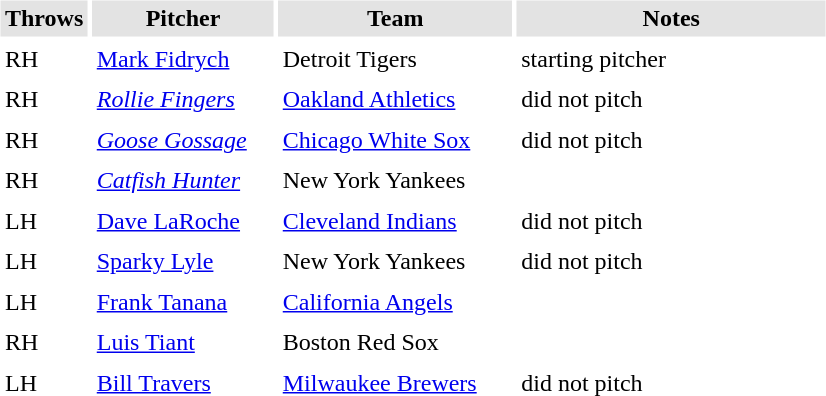<table border="0" cellspacing="3" cellpadding="3">
<tr style="background: #e3e3e3;">
<th width="50">Throws</th>
<th style="width:115px;">Pitcher</th>
<th style="width:150px;">Team</th>
<th style="width:200px;">Notes</th>
</tr>
<tr>
<td>RH</td>
<td><a href='#'>Mark Fidrych</a></td>
<td>Detroit Tigers</td>
<td>starting pitcher</td>
</tr>
<tr>
<td>RH</td>
<td><em><a href='#'>Rollie Fingers</a></em></td>
<td><a href='#'>Oakland Athletics</a></td>
<td>did not pitch</td>
</tr>
<tr>
<td>RH</td>
<td><em><a href='#'>Goose Gossage</a></em></td>
<td><a href='#'>Chicago White Sox</a></td>
<td>did not pitch</td>
</tr>
<tr>
<td>RH</td>
<td><em><a href='#'>Catfish Hunter</a></em></td>
<td>New York Yankees</td>
<td></td>
</tr>
<tr>
<td>LH</td>
<td><a href='#'>Dave LaRoche</a></td>
<td><a href='#'>Cleveland Indians</a></td>
<td>did not pitch</td>
</tr>
<tr>
<td>LH</td>
<td><a href='#'>Sparky Lyle</a></td>
<td>New York Yankees</td>
<td>did not pitch</td>
</tr>
<tr>
<td>LH</td>
<td><a href='#'>Frank Tanana</a></td>
<td><a href='#'>California Angels</a></td>
<td></td>
</tr>
<tr>
<td>RH</td>
<td><a href='#'>Luis Tiant</a></td>
<td>Boston Red Sox</td>
<td></td>
</tr>
<tr>
<td>LH</td>
<td><a href='#'>Bill Travers</a></td>
<td><a href='#'>Milwaukee Brewers</a></td>
<td>did not pitch</td>
</tr>
</table>
